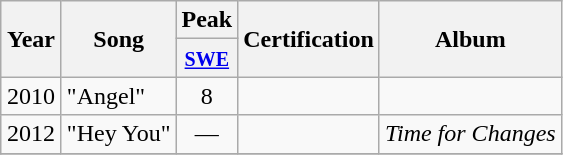<table class="wikitable">
<tr>
<th width="33" rowspan="2" style="text-align:center;">Year</th>
<th rowspan="2">Song</th>
<th colspan="1">Peak</th>
<th rowspan="2">Certification</th>
<th rowspan="2">Album</th>
</tr>
<tr>
<th align="center"><a href='#'><small>SWE</small></a><br></th>
</tr>
<tr>
<td align="center">2010</td>
<td>"Angel"</td>
<td align="center">8</td>
<td></td>
<td></td>
</tr>
<tr>
<td align="center">2012</td>
<td>"Hey You"</td>
<td align="center">—</td>
<td></td>
<td><em>Time for Changes</em></td>
</tr>
<tr>
</tr>
</table>
